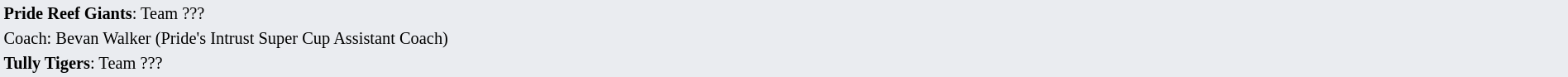<table style="background:#eaecf0; font-size:85%; width:100%;">
<tr>
<td><strong> Pride Reef Giants</strong>: Team ???</td>
</tr>
<tr>
<td>Coach: Bevan Walker (Pride's Intrust Super Cup Assistant Coach)</td>
</tr>
<tr>
<td><strong> Tully Tigers</strong>: Team ???</td>
</tr>
</table>
